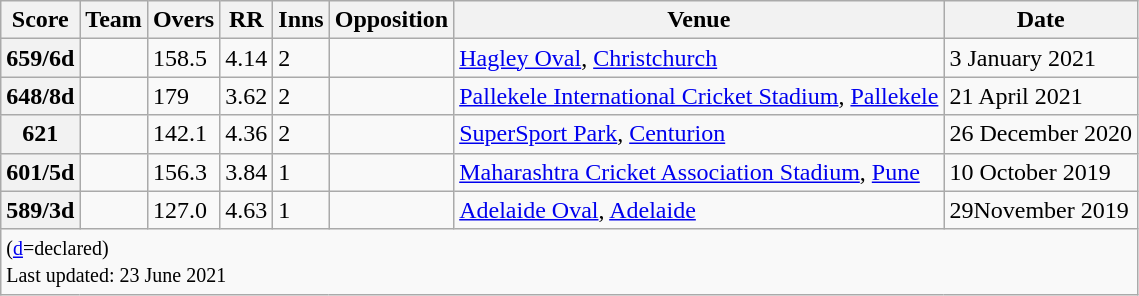<table class="wikitable sortable">
<tr>
<th>Score</th>
<th>Team</th>
<th>Overs</th>
<th>RR</th>
<th>Inns</th>
<th>Opposition</th>
<th>Venue</th>
<th>Date</th>
</tr>
<tr>
<th>659/6d</th>
<td></td>
<td>158.5</td>
<td>4.14</td>
<td>2</td>
<td></td>
<td><a href='#'>Hagley Oval</a>, <a href='#'>Christchurch</a></td>
<td>3 January 2021</td>
</tr>
<tr>
<th>648/8d</th>
<td></td>
<td>179</td>
<td>3.62</td>
<td>2</td>
<td></td>
<td><a href='#'>Pallekele International Cricket Stadium</a>, <a href='#'>Pallekele</a></td>
<td>21 April 2021</td>
</tr>
<tr>
<th>621</th>
<td></td>
<td>142.1</td>
<td>4.36</td>
<td>2</td>
<td></td>
<td><a href='#'>SuperSport Park</a>, <a href='#'>Centurion</a></td>
<td>26 December 2020</td>
</tr>
<tr>
<th>601/5d</th>
<td></td>
<td>156.3</td>
<td>3.84</td>
<td>1</td>
<td></td>
<td><a href='#'>Maharashtra Cricket Association Stadium</a>, <a href='#'>Pune</a></td>
<td>10 October 2019</td>
</tr>
<tr>
<th>589/3d</th>
<td></td>
<td>127.0</td>
<td>4.63</td>
<td>1</td>
<td></td>
<td><a href='#'>Adelaide Oval</a>, <a href='#'>Adelaide</a></td>
<td>29November 2019</td>
</tr>
<tr>
<td colspan=8><small>(<a href='#'>d</a>=declared)<br>Last updated: 23 June 2021</small></td>
</tr>
</table>
